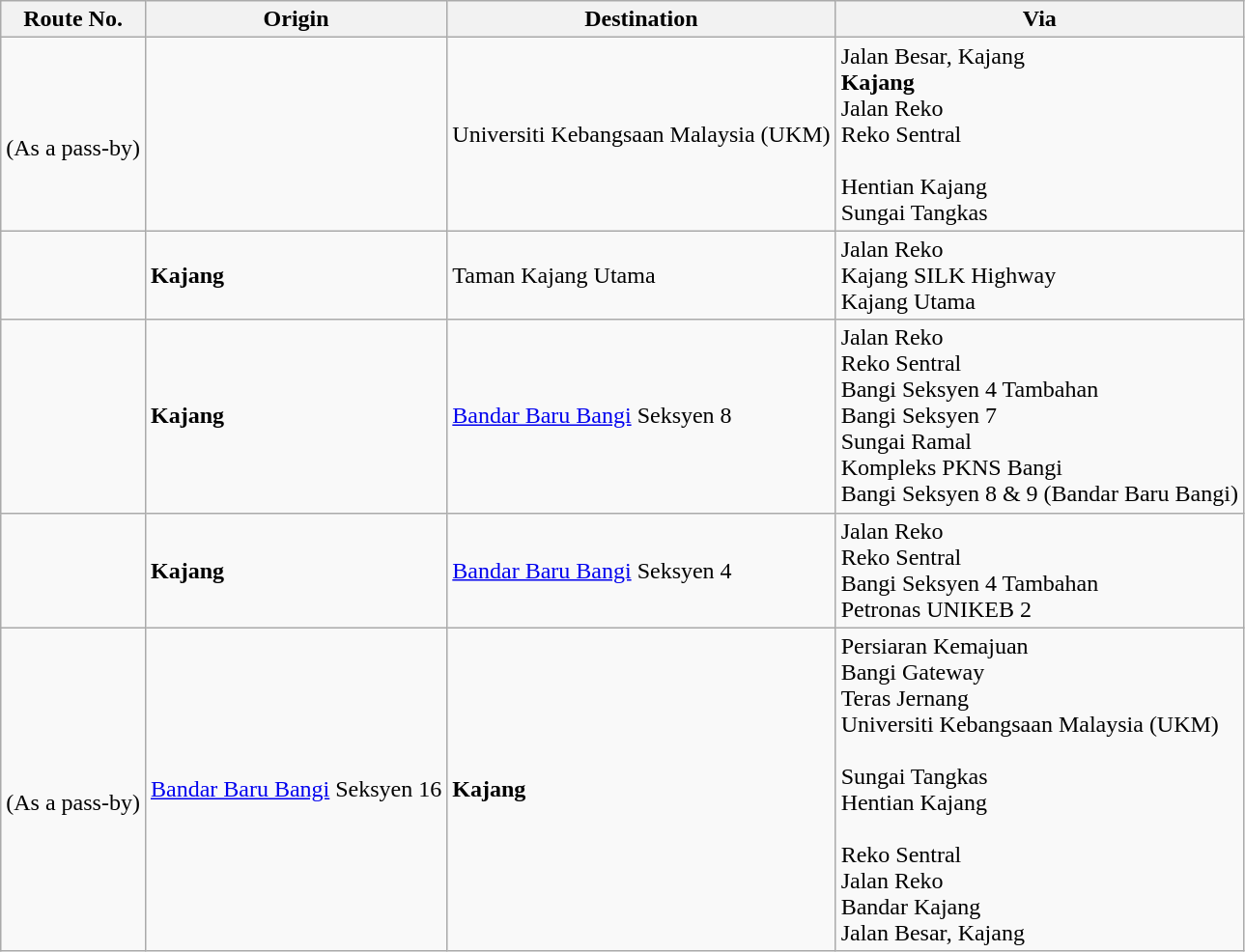<table class="wikitable">
<tr>
<th>Route No.</th>
<th>Origin</th>
<th>Destination</th>
<th>Via</th>
</tr>
<tr>
<td><br>(As a pass-by)</td>
<td> </td>
<td>Universiti Kebangsaan Malaysia (UKM)</td>
<td>Jalan Besar, Kajang<br> <strong>Kajang</strong><br>Jalan Reko<br>Reko Sentral<br> <br>Hentian Kajang<br>Sungai Tangkas<br> </td>
</tr>
<tr>
<td></td>
<td> <strong>Kajang</strong></td>
<td>Taman Kajang Utama</td>
<td>Jalan Reko<br> Kajang SILK Highway<br>Kajang Utama</td>
</tr>
<tr>
<td></td>
<td> <strong>Kajang</strong></td>
<td><a href='#'>Bandar Baru Bangi</a> Seksyen 8</td>
<td>Jalan Reko<br>Reko Sentral<br>Bangi Seksyen 4 Tambahan<br>Bangi Seksyen 7<br>Sungai Ramal<br>Kompleks PKNS Bangi<br>Bangi Seksyen 8 & 9 (Bandar Baru Bangi)</td>
</tr>
<tr>
<td></td>
<td> <strong>Kajang</strong></td>
<td><a href='#'>Bandar Baru Bangi</a> Seksyen 4</td>
<td>Jalan Reko<br>Reko Sentral<br>Bangi Seksyen 4 Tambahan<br>Petronas UNIKEB 2</td>
</tr>
<tr>
<td><br>(As a pass-by)</td>
<td><a href='#'>Bandar Baru Bangi</a> Seksyen 16</td>
<td> <strong>Kajang</strong></td>
<td>Persiaran Kemajuan<br>Bangi Gateway<br>Teras Jernang<br>Universiti Kebangsaan Malaysia (UKM)<br> <br>Sungai Tangkas<br>Hentian Kajang<br> <br>Reko Sentral<br>Jalan Reko<br>Bandar Kajang<br>Jalan Besar, Kajang</td>
</tr>
</table>
